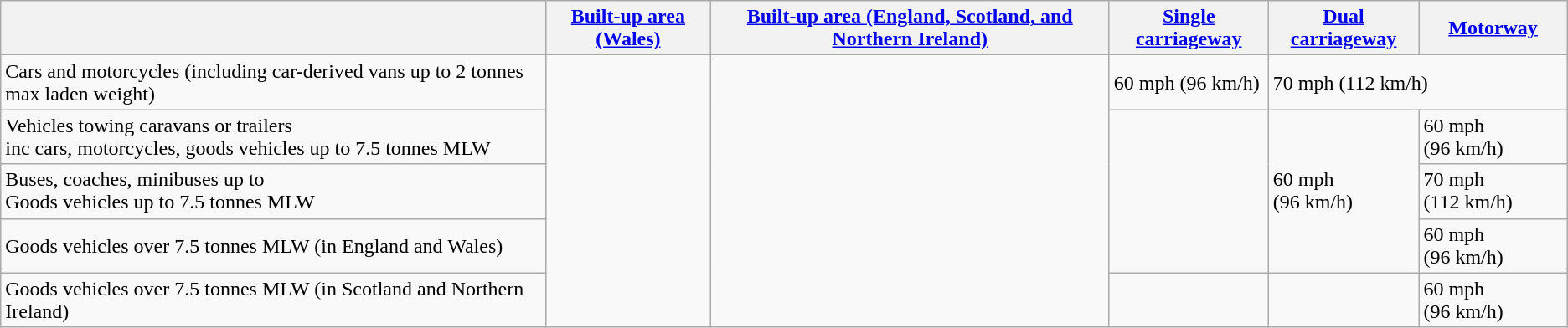<table class="wikitable">
<tr>
<th></th>
<th><a href='#'>Built-up area (Wales)</a></th>
<th><a href='#'>Built-up area (England, Scotland, and Northern Ireland)</a></th>
<th><a href='#'>Single carriageway</a></th>
<th><a href='#'>Dual carriageway</a></th>
<th><a href='#'>Motorway</a></th>
</tr>
<tr>
<td>Cars and motorcycles (including car-derived vans up to 2 tonnes max laden weight)</td>
<td rowspan="5"></td>
<td rowspan="5"></td>
<td>60 mph (96 km/h)</td>
<td colspan="2">70 mph (112 km/h)</td>
</tr>
<tr>
<td>Vehicles towing caravans or trailers<br>inc cars, motorcycles, goods vehicles up to 7.5 tonnes MLW</td>
<td rowspan="3"></td>
<td rowspan="3">60 mph (96 km/h)</td>
<td>60 mph (96 km/h)</td>
</tr>
<tr>
<td>Buses, coaches, minibuses up to <br>Goods vehicles up to 7.5 tonnes MLW</td>
<td>70 mph (112 km/h)</td>
</tr>
<tr>
<td>Goods vehicles over 7.5 tonnes MLW (in England and Wales)</td>
<td>60 mph (96 km/h)</td>
</tr>
<tr>
<td>Goods vehicles over 7.5 tonnes MLW (in Scotland and Northern Ireland)</td>
<td></td>
<td></td>
<td>60 mph (96 km/h)</td>
</tr>
</table>
